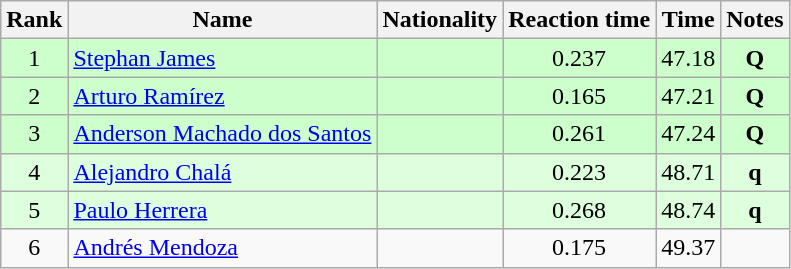<table class="wikitable sortable" style="text-align:center">
<tr>
<th>Rank</th>
<th>Name</th>
<th>Nationality</th>
<th>Reaction time</th>
<th>Time</th>
<th>Notes</th>
</tr>
<tr bgcolor=ccffcc>
<td align=center>1</td>
<td align=left><a href='#'>Stephan James</a></td>
<td align=left></td>
<td>0.237</td>
<td>47.18</td>
<td><strong>Q</strong></td>
</tr>
<tr bgcolor=ccffcc>
<td align=center>2</td>
<td align=left><a href='#'>Arturo Ramírez</a></td>
<td align=left></td>
<td>0.165</td>
<td>47.21</td>
<td><strong>Q</strong></td>
</tr>
<tr bgcolor=ccffcc>
<td align=center>3</td>
<td align=left><a href='#'>Anderson Machado dos Santos</a></td>
<td align=left></td>
<td>0.261</td>
<td>47.24</td>
<td><strong>Q</strong></td>
</tr>
<tr bgcolor=ddffdd>
<td align=center>4</td>
<td align=left><a href='#'>Alejandro Chalá</a></td>
<td align=left></td>
<td>0.223</td>
<td>48.71</td>
<td><strong>q</strong></td>
</tr>
<tr bgcolor=ddffdd>
<td align=center>5</td>
<td align=left><a href='#'>Paulo Herrera</a></td>
<td align=left></td>
<td>0.268</td>
<td>48.74</td>
<td><strong>q</strong></td>
</tr>
<tr>
<td align=center>6</td>
<td align=left><a href='#'>Andrés Mendoza</a></td>
<td align=left></td>
<td>0.175</td>
<td>49.37</td>
<td></td>
</tr>
</table>
